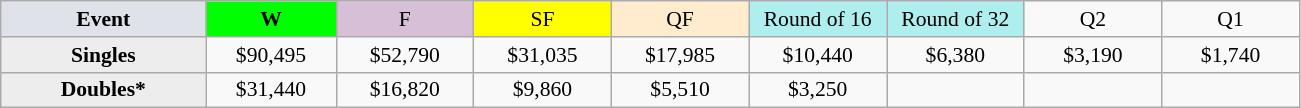<table class=wikitable style=font-size:90%;text-align:center>
<tr>
<td style="width:130px; background:#dfe2e9;"><strong>Event</strong></td>
<td style="width:80px; background:lime;"><strong>W</strong></td>
<td style="width:85px; background:thistle;">F</td>
<td style="width:85px; background:#ff0;">SF</td>
<td style="width:85px; background:#ffebcd;">QF</td>
<td style="width:85px; background:#afeeee;">Round of 16</td>
<td style="width:85px; background:#afeeee;">Round of 32</td>
<td width=85>Q2</td>
<td width=85>Q1</td>
</tr>
<tr>
<td style="background:#ededed;"><strong>Singles</strong></td>
<td>$90,495</td>
<td>$52,790</td>
<td>$31,035</td>
<td>$17,985</td>
<td>$10,440</td>
<td>$6,380</td>
<td>$3,190</td>
<td>$1,740</td>
</tr>
<tr>
<td style="background:#ededed;"><strong>Doubles*</strong></td>
<td>$31,440</td>
<td>$16,820</td>
<td>$9,860</td>
<td>$5,510</td>
<td>$3,250</td>
<td></td>
<td></td>
<td></td>
</tr>
</table>
